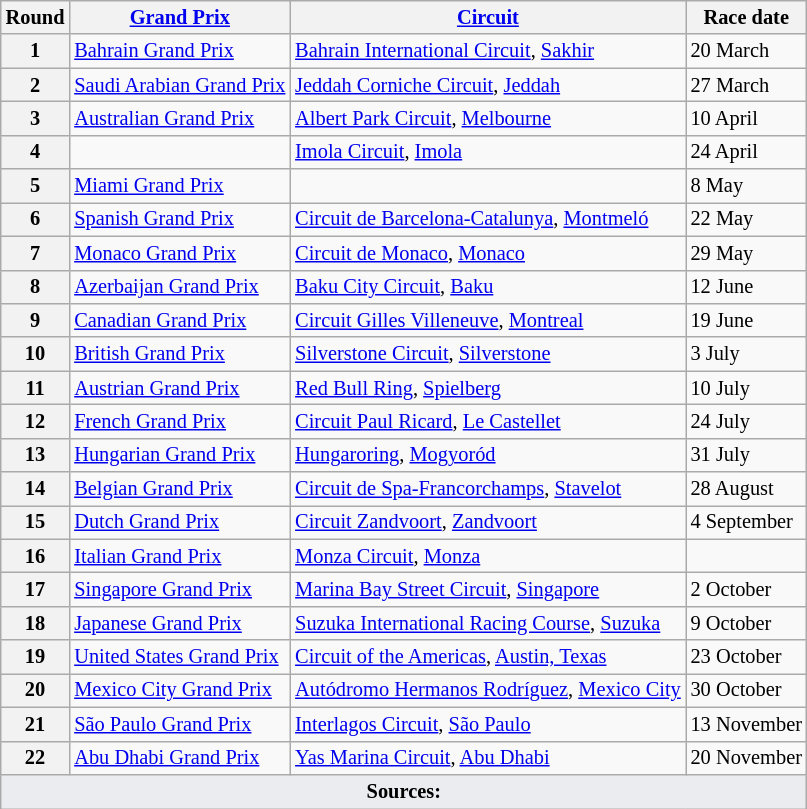<table class="sortable wikitable" style="font-size: 85%;">
<tr>
<th data-sort-type="number">Round</th>
<th><a href='#'>Grand Prix</a></th>
<th><a href='#'>Circuit</a></th>
<th class="unsortable">Race date</th>
</tr>
<tr>
<th>1</th>
<td><a href='#'>Bahrain Grand Prix</a></td>
<td> <a href='#'>Bahrain International Circuit</a>, <a href='#'>Sakhir</a></td>
<td>20 March</td>
</tr>
<tr>
<th>2</th>
<td><a href='#'>Saudi Arabian Grand Prix</a></td>
<td> <a href='#'>Jeddah Corniche Circuit</a>, <a href='#'>Jeddah</a></td>
<td>27 March</td>
</tr>
<tr>
<th>3</th>
<td><a href='#'>Australian Grand Prix</a></td>
<td> <a href='#'>Albert Park Circuit</a>, <a href='#'>Melbourne</a></td>
<td>10 April</td>
</tr>
<tr>
<th>4</th>
<td></td>
<td> <a href='#'>Imola Circuit</a>, <a href='#'>Imola</a></td>
<td>24 April</td>
</tr>
<tr>
<th>5</th>
<td><a href='#'>Miami Grand Prix</a></td>
<td></td>
<td>8 May</td>
</tr>
<tr>
<th>6</th>
<td><a href='#'>Spanish Grand Prix</a></td>
<td> <a href='#'>Circuit de Barcelona-Catalunya</a>, <a href='#'>Montmeló</a></td>
<td>22 May</td>
</tr>
<tr>
<th>7</th>
<td><a href='#'>Monaco Grand Prix</a></td>
<td> <a href='#'>Circuit de Monaco</a>, <a href='#'>Monaco</a></td>
<td>29 May</td>
</tr>
<tr>
<th>8</th>
<td><a href='#'>Azerbaijan Grand Prix</a></td>
<td> <a href='#'>Baku City Circuit</a>, <a href='#'>Baku</a></td>
<td>12 June</td>
</tr>
<tr>
<th>9</th>
<td><a href='#'>Canadian Grand Prix</a></td>
<td> <a href='#'>Circuit Gilles Villeneuve</a>, <a href='#'>Montreal</a></td>
<td>19 June</td>
</tr>
<tr>
<th>10</th>
<td><a href='#'>British Grand Prix</a></td>
<td> <a href='#'>Silverstone Circuit</a>, <a href='#'>Silverstone</a></td>
<td>3 July</td>
</tr>
<tr>
<th>11</th>
<td><a href='#'>Austrian Grand Prix</a></td>
<td> <a href='#'>Red Bull Ring</a>, <a href='#'>Spielberg</a></td>
<td>10 July</td>
</tr>
<tr>
<th>12</th>
<td><a href='#'>French Grand Prix</a></td>
<td> <a href='#'>Circuit Paul Ricard</a>, <a href='#'>Le Castellet</a></td>
<td>24 July</td>
</tr>
<tr>
<th>13</th>
<td><a href='#'>Hungarian Grand Prix</a></td>
<td> <a href='#'>Hungaroring</a>, <a href='#'>Mogyoród</a></td>
<td>31 July</td>
</tr>
<tr>
<th>14</th>
<td><a href='#'>Belgian Grand Prix</a></td>
<td> <a href='#'>Circuit de Spa-Francorchamps</a>, <a href='#'>Stavelot</a></td>
<td>28 August</td>
</tr>
<tr>
<th>15</th>
<td><a href='#'>Dutch Grand Prix</a></td>
<td> <a href='#'>Circuit Zandvoort</a>, <a href='#'>Zandvoort</a></td>
<td>4 September</td>
</tr>
<tr>
<th>16</th>
<td><a href='#'>Italian Grand Prix</a></td>
<td> <a href='#'>Monza Circuit</a>, <a href='#'>Monza</a></td>
<td></td>
</tr>
<tr>
<th>17</th>
<td><a href='#'>Singapore Grand Prix</a></td>
<td> <a href='#'>Marina Bay Street Circuit</a>, <a href='#'>Singapore</a></td>
<td>2 October</td>
</tr>
<tr>
<th>18</th>
<td><a href='#'>Japanese Grand Prix</a></td>
<td> <a href='#'>Suzuka International Racing Course</a>, <a href='#'>Suzuka</a></td>
<td>9 October</td>
</tr>
<tr>
<th>19</th>
<td><a href='#'>United States Grand Prix</a></td>
<td> <a href='#'>Circuit of the Americas</a>, <a href='#'>Austin, Texas</a></td>
<td>23 October</td>
</tr>
<tr>
<th>20</th>
<td><a href='#'>Mexico City Grand Prix</a></td>
<td> <a href='#'>Autódromo Hermanos Rodríguez</a>, <a href='#'>Mexico City</a></td>
<td>30 October</td>
</tr>
<tr>
<th>21</th>
<td><a href='#'>São Paulo Grand Prix</a></td>
<td> <a href='#'>Interlagos Circuit</a>, <a href='#'>São Paulo</a></td>
<td>13 November</td>
</tr>
<tr>
<th>22</th>
<td><a href='#'>Abu Dhabi Grand Prix</a></td>
<td> <a href='#'>Yas Marina Circuit</a>, <a href='#'>Abu Dhabi</a></td>
<td>20 November</td>
</tr>
<tr class="sortbottom">
<td colspan="4" style="vertical-align:bottom; background-color:#EAECF0; text-align:center"><strong>Sources:</strong></td>
</tr>
</table>
